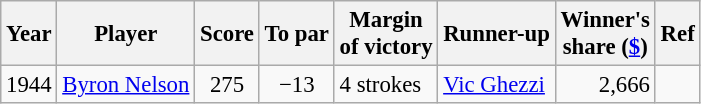<table class="wikitable" style="font-size:95%">
<tr>
<th>Year</th>
<th>Player</th>
<th>Score</th>
<th>To par</th>
<th>Margin<br>of victory</th>
<th>Runner-up</th>
<th>Winner's<br>share (<a href='#'>$</a>)</th>
<th>Ref</th>
</tr>
<tr>
<td>1944</td>
<td> <a href='#'>Byron Nelson</a></td>
<td align="center">275</td>
<td align=center>−13</td>
<td>4 strokes</td>
<td> <a href='#'>Vic Ghezzi</a></td>
<td align=right>2,666</td>
<td></td>
</tr>
</table>
